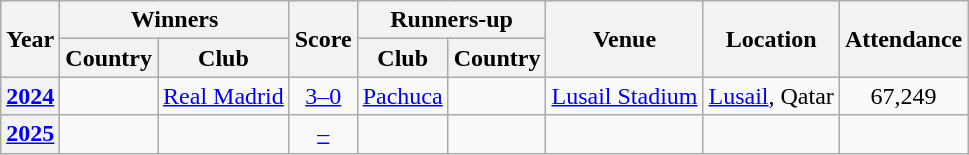<table class="wikitable plainrowheaders sortable">
<tr>
<th scope=col rowspan=2>Year</th>
<th scope=col colspan=2>Winners</th>
<th scope=col rowspan=2>Score</th>
<th scope=col colspan=2>Runners-up</th>
<th scope=col rowspan=2>Venue</th>
<th scope=col rowspan=2>Location</th>
<th scope=col rowspan=2>Attendance</th>
</tr>
<tr>
<th scope=col>Country</th>
<th scope=col>Club</th>
<th scope=col>Club</th>
<th scope=col>Country</th>
</tr>
<tr>
<th scope="row" style="text-align:center"><a href='#'>2024</a></th>
<td></td>
<td><a href='#'>Real Madrid</a></td>
<td align=center><a href='#'>3–0</a></td>
<td><a href='#'>Pachuca</a></td>
<td></td>
<td><a href='#'>Lusail Stadium</a></td>
<td><a href='#'>Lusail</a>, Qatar</td>
<td style="text-align:center">67,249</td>
</tr>
<tr>
<th scope="row" style="text-align:center"><a href='#'>2025</a></th>
<td></td>
<td></td>
<td align="center"><a href='#'>–</a></td>
<td></td>
<td></td>
<td></td>
<td></td>
<td style="text-align: center;"></td>
</tr>
</table>
